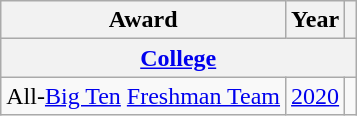<table class="wikitable">
<tr>
<th>Award</th>
<th>Year</th>
<th></th>
</tr>
<tr>
<th colspan="3"><a href='#'>College</a></th>
</tr>
<tr>
<td>All-<a href='#'>Big Ten</a> <a href='#'>Freshman Team</a></td>
<td><a href='#'>2020</a></td>
<td></td>
</tr>
</table>
